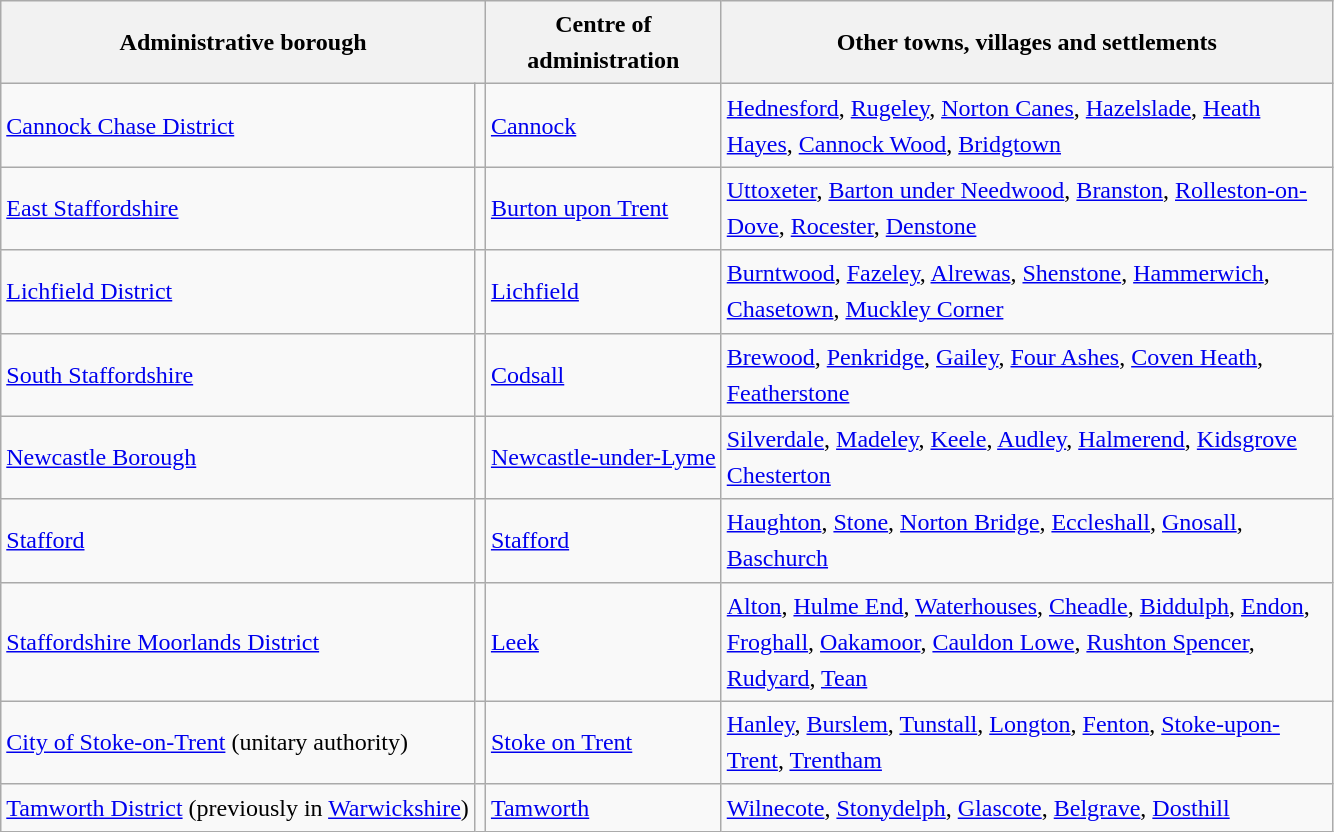<table class="wikitable" style="border:0; text-align:left; line-height:150%;">
<tr>
<th colspan=2>Administrative borough</th>
<th>Centre of<br>administration</th>
<th style="width:300pt;">Other towns, villages and settlements</th>
</tr>
<tr>
<td><a href='#'>Cannock Chase District</a><br></td>
<td></td>
<td><a href='#'>Cannock</a></td>
<td><a href='#'>Hednesford</a>, <a href='#'>Rugeley</a>, <a href='#'>Norton Canes</a>, <a href='#'>Hazelslade</a>, <a href='#'>Heath Hayes</a>, <a href='#'>Cannock Wood</a>, <a href='#'>Bridgtown</a></td>
</tr>
<tr>
<td><a href='#'>East Staffordshire</a><br></td>
<td></td>
<td><a href='#'>Burton upon Trent</a></td>
<td><a href='#'>Uttoxeter</a>, <a href='#'>Barton under Needwood</a>, <a href='#'>Branston</a>, <a href='#'>Rolleston-on-Dove</a>, <a href='#'>Rocester</a>, <a href='#'>Denstone</a></td>
</tr>
<tr>
<td><a href='#'>Lichfield District</a></td>
<td></td>
<td><a href='#'>Lichfield</a></td>
<td><a href='#'>Burntwood</a>, <a href='#'>Fazeley</a>, <a href='#'>Alrewas</a>, <a href='#'>Shenstone</a>, <a href='#'>Hammerwich</a>, <a href='#'>Chasetown</a>, <a href='#'>Muckley Corner</a></td>
</tr>
<tr>
<td><a href='#'>South Staffordshire</a></td>
<td></td>
<td><a href='#'>Codsall</a></td>
<td><a href='#'>Brewood</a>, <a href='#'>Penkridge</a>, <a href='#'>Gailey</a>, <a href='#'>Four Ashes</a>, <a href='#'>Coven Heath</a>, <a href='#'>Featherstone</a></td>
</tr>
<tr>
<td><a href='#'>Newcastle Borough</a></td>
<td></td>
<td><a href='#'>Newcastle-under-Lyme</a></td>
<td><a href='#'>Silverdale</a>, <a href='#'>Madeley</a>, <a href='#'>Keele</a>, <a href='#'>Audley</a>, <a href='#'>Halmerend</a>, <a href='#'>Kidsgrove</a> <a href='#'>Chesterton</a></td>
</tr>
<tr>
<td><a href='#'>Stafford</a></td>
<td></td>
<td><a href='#'>Stafford</a></td>
<td><a href='#'>Haughton</a>, <a href='#'>Stone</a>, <a href='#'>Norton Bridge</a>, <a href='#'>Eccleshall</a>, <a href='#'>Gnosall</a>, <a href='#'>Baschurch</a></td>
</tr>
<tr>
<td><a href='#'>Staffordshire Moorlands District</a></td>
<td></td>
<td><a href='#'>Leek</a></td>
<td><a href='#'>Alton</a>, <a href='#'>Hulme End</a>, <a href='#'>Waterhouses</a>, <a href='#'>Cheadle</a>, <a href='#'>Biddulph</a>, <a href='#'>Endon</a>, <a href='#'>Froghall</a>, <a href='#'>Oakamoor</a>, <a href='#'>Cauldon Lowe</a>, <a href='#'>Rushton Spencer</a>, <a href='#'>Rudyard</a>, <a href='#'>Tean</a></td>
</tr>
<tr>
<td><a href='#'>City of Stoke-on-Trent</a> (unitary authority)</td>
<td></td>
<td><a href='#'>Stoke on Trent</a></td>
<td><a href='#'>Hanley</a>, <a href='#'>Burslem</a>, <a href='#'>Tunstall</a>, <a href='#'>Longton</a>, <a href='#'>Fenton</a>, <a href='#'>Stoke-upon-Trent</a>, <a href='#'>Trentham</a></td>
</tr>
<tr>
<td><a href='#'>Tamworth District</a> (previously in <a href='#'>Warwickshire</a>)</td>
<td></td>
<td><a href='#'>Tamworth</a></td>
<td><a href='#'>Wilnecote</a>, <a href='#'>Stonydelph</a>, <a href='#'>Glascote</a>, <a href='#'>Belgrave</a>, <a href='#'>Dosthill</a></td>
</tr>
</table>
